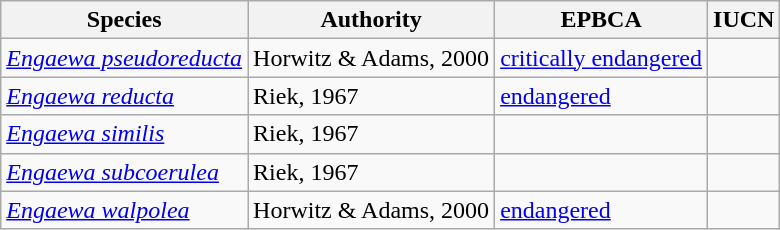<table class="wikitable sortable">
<tr>
<th>Species</th>
<th>Authority</th>
<th>EPBCA</th>
<th>IUCN</th>
</tr>
<tr>
<td><em><a href='#'>Engaewa pseudoreducta</a></em></td>
<td>Horwitz & Adams, 2000</td>
<td><a href='#'>critically endangered</a></td>
<td></td>
</tr>
<tr>
<td><em><a href='#'>Engaewa reducta</a></em></td>
<td>Riek, 1967</td>
<td><a href='#'>endangered</a></td>
<td></td>
</tr>
<tr>
<td><em><a href='#'>Engaewa similis</a></em></td>
<td>Riek, 1967</td>
<td></td>
<td></td>
</tr>
<tr>
<td><em><a href='#'>Engaewa subcoerulea</a></em></td>
<td>Riek, 1967</td>
<td></td>
<td></td>
</tr>
<tr>
<td><em><a href='#'>Engaewa walpolea</a></em></td>
<td>Horwitz & Adams, 2000</td>
<td><a href='#'>endangered</a></td>
<td></td>
</tr>
</table>
